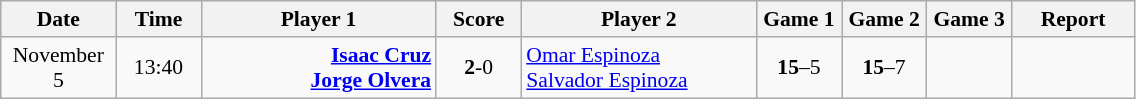<table class="wikitable" style="font-size:90%; text-align:center">
<tr>
<th width="70">Date</th>
<th width="50">Time</th>
<th width="150">Player 1</th>
<th width="50">Score</th>
<th width="150">Player 2</th>
<th width="50">Game 1</th>
<th width="50">Game 2</th>
<th width="50">Game 3</th>
<th width="75">Report</th>
</tr>
<tr>
<td>November 5</td>
<td>13:40</td>
<td align="right"><strong><a href='#'>Isaac Cruz</a> <br><a href='#'>Jorge Olvera</a> </strong></td>
<td><strong>2</strong>-0</td>
<td align="left"> <a href='#'>Omar Espinoza</a><br> <a href='#'>Salvador Espinoza</a></td>
<td><strong>15</strong>–5</td>
<td><strong>15</strong>–7</td>
<td></td>
<td></td>
</tr>
</table>
